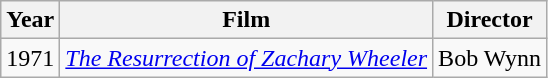<table class="wikitable">
<tr>
<th>Year</th>
<th>Film</th>
<th>Director</th>
</tr>
<tr>
<td>1971</td>
<td><em><a href='#'>The Resurrection of Zachary Wheeler</a></em></td>
<td>Bob Wynn</td>
</tr>
</table>
